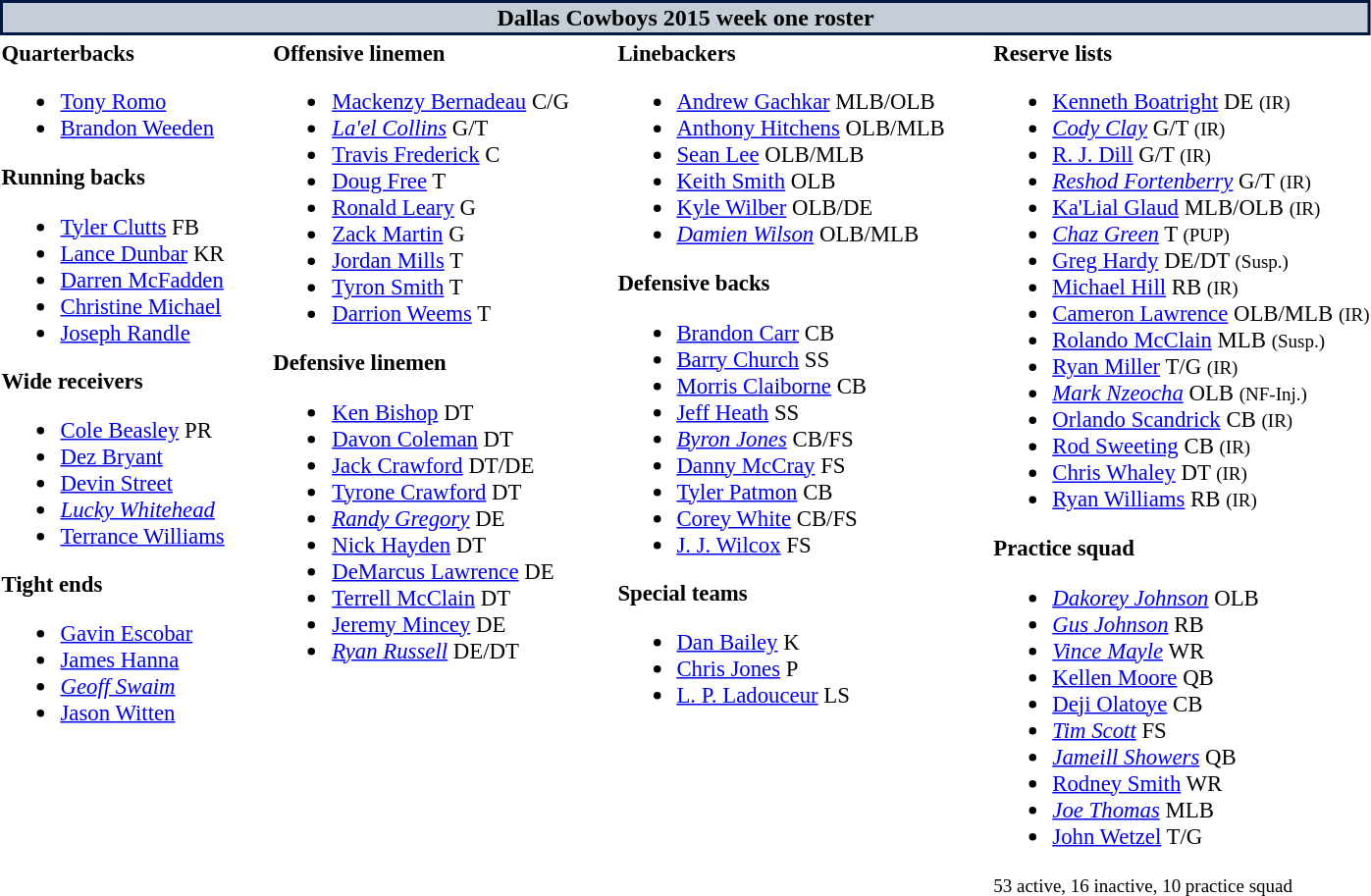<table class="toccolours" style="text-align: left;">
<tr>
<th colspan="7" style="background:#c5ced6; color:black; border: 2px solid #001942; text-align: center;">Dallas Cowboys 2015 week one roster</th>
</tr>
<tr>
<td style="font-size:95%; vertical-align:top;"><strong>Quarterbacks</strong><br><ul><li> <a href='#'>Tony Romo</a></li><li> <a href='#'>Brandon Weeden</a></li></ul><strong>Running backs</strong><ul><li> <a href='#'>Tyler Clutts</a> FB</li><li> <a href='#'>Lance Dunbar</a> KR</li><li> <a href='#'>Darren McFadden</a></li><li> <a href='#'>Christine Michael</a></li><li> <a href='#'>Joseph Randle</a></li></ul><strong>Wide receivers</strong><ul><li> <a href='#'>Cole Beasley</a> PR</li><li> <a href='#'>Dez Bryant</a></li><li> <a href='#'>Devin Street</a></li><li> <em><a href='#'>Lucky Whitehead</a></em></li><li> <a href='#'>Terrance Williams</a></li></ul><strong>Tight ends</strong><ul><li> <a href='#'>Gavin Escobar</a></li><li> <a href='#'>James Hanna</a></li><li> <em><a href='#'>Geoff Swaim</a></em></li><li> <a href='#'>Jason Witten</a></li></ul></td>
<td style="width: 25px;"></td>
<td style="font-size:95%; vertical-align:top;"><strong>Offensive linemen</strong><br><ul><li> <a href='#'>Mackenzy Bernadeau</a> C/G</li><li> <em><a href='#'>La'el Collins</a></em> G/T</li><li> <a href='#'>Travis Frederick</a> C</li><li> <a href='#'>Doug Free</a> T</li><li> <a href='#'>Ronald Leary</a> G</li><li> <a href='#'>Zack Martin</a> G</li><li> <a href='#'>Jordan Mills</a> T</li><li> <a href='#'>Tyron Smith</a> T</li><li> <a href='#'>Darrion Weems</a> T</li></ul><strong>Defensive linemen</strong><ul><li> <a href='#'>Ken Bishop</a> DT</li><li> <a href='#'>Davon Coleman</a> DT</li><li> <a href='#'>Jack Crawford</a> DT/DE</li><li> <a href='#'>Tyrone Crawford</a> DT</li><li> <em><a href='#'>Randy Gregory</a></em> DE</li><li> <a href='#'>Nick Hayden</a> DT</li><li> <a href='#'>DeMarcus Lawrence</a> DE</li><li> <a href='#'>Terrell McClain</a> DT</li><li> <a href='#'>Jeremy Mincey</a> DE</li><li> <em><a href='#'>Ryan Russell</a></em> DE/DT</li></ul></td>
<td style="width: 25px;"></td>
<td style="font-size:95%; vertical-align:top;"><strong>Linebackers</strong><br><ul><li> <a href='#'>Andrew Gachkar</a> MLB/OLB</li><li> <a href='#'>Anthony Hitchens</a> OLB/MLB</li><li> <a href='#'>Sean Lee</a> OLB/MLB</li><li> <a href='#'>Keith Smith</a> OLB</li><li> <a href='#'>Kyle Wilber</a> OLB/DE</li><li> <em><a href='#'>Damien Wilson</a></em> OLB/MLB</li></ul><strong>Defensive backs</strong><ul><li> <a href='#'>Brandon Carr</a> CB</li><li> <a href='#'>Barry Church</a> SS</li><li> <a href='#'>Morris Claiborne</a> CB</li><li> <a href='#'>Jeff Heath</a> SS</li><li> <em><a href='#'>Byron Jones</a></em> CB/FS</li><li> <a href='#'>Danny McCray</a> FS</li><li> <a href='#'>Tyler Patmon</a> CB</li><li> <a href='#'>Corey White</a> CB/FS</li><li> <a href='#'>J. J. Wilcox</a> FS</li></ul><strong>Special teams</strong><ul><li> <a href='#'>Dan Bailey</a> K</li><li> <a href='#'>Chris Jones</a> P</li><li> <a href='#'>L. P. Ladouceur</a> LS</li></ul></td>
<td style="width: 25px;"></td>
<td style="font-size:95%; vertical-align:top;"><strong>Reserve lists</strong><br><ul><li> <a href='#'>Kenneth Boatright</a> DE <small>(IR)</small> </li><li> <em><a href='#'>Cody Clay</a></em> G/T <small>(IR)</small> </li><li> <a href='#'>R. J. Dill</a> G/T <small>(IR)</small> </li><li> <em><a href='#'>Reshod Fortenberry</a></em> G/T <small>(IR)</small> </li><li> <a href='#'>Ka'Lial Glaud</a> MLB/OLB <small>(IR)</small> </li><li> <em><a href='#'>Chaz Green</a></em> T <small>(PUP)</small> </li><li> <a href='#'>Greg Hardy</a> DE/DT <small>(Susp.)</small></li><li> <a href='#'>Michael Hill</a> RB <small>(IR)</small> </li><li> <a href='#'>Cameron Lawrence</a> OLB/MLB <small>(IR)</small> </li><li> <a href='#'>Rolando McClain</a> MLB <small>(Susp.)</small></li><li> <a href='#'>Ryan Miller</a> T/G <small>(IR)</small> </li><li> <em><a href='#'>Mark Nzeocha</a></em> OLB <small>(NF-Inj.)</small> </li><li> <a href='#'>Orlando Scandrick</a> CB <small>(IR)</small> </li><li> <a href='#'>Rod Sweeting</a> CB <small>(IR)</small> </li><li> <a href='#'>Chris Whaley</a> DT <small>(IR)</small> </li><li> <a href='#'>Ryan Williams</a> RB <small>(IR)</small> </li></ul><strong>Practice squad</strong><ul><li> <em><a href='#'>Dakorey Johnson</a></em> OLB</li><li> <em><a href='#'>Gus Johnson</a></em> RB</li><li> <em><a href='#'>Vince Mayle</a></em> WR</li><li> <a href='#'>Kellen Moore</a> QB</li><li> <a href='#'>Deji Olatoye</a> CB</li><li> <em><a href='#'>Tim Scott</a></em> FS</li><li> <em><a href='#'>Jameill Showers</a></em> QB</li><li> <a href='#'>Rodney Smith</a> WR</li><li> <em><a href='#'>Joe Thomas</a></em> MLB</li><li> <a href='#'>John Wetzel</a> T/G</li></ul><small>53 active, 16 inactive, 10 practice squad</small></td>
</tr>
</table>
